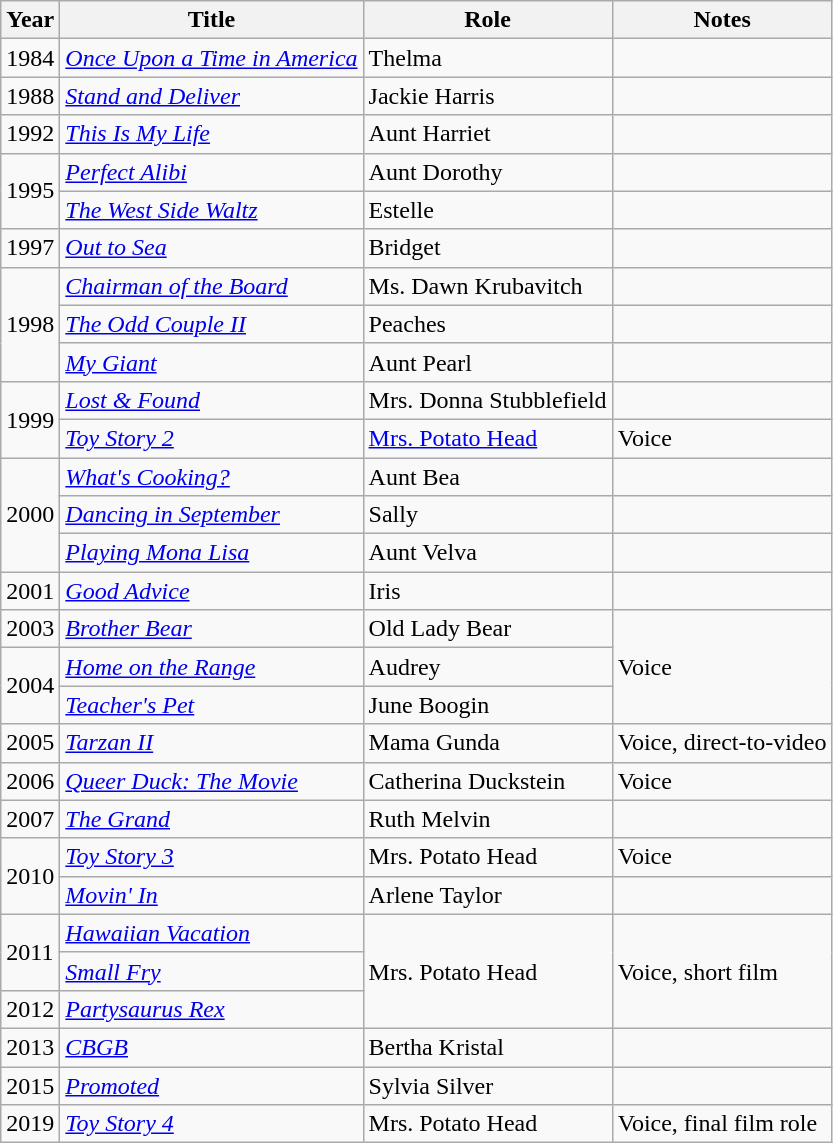<table class="wikitable sortable">
<tr>
<th>Year</th>
<th>Title</th>
<th>Role</th>
<th class="unsortable">Notes</th>
</tr>
<tr>
<td>1984</td>
<td><em><a href='#'>Once Upon a Time in America</a></em></td>
<td>Thelma</td>
<td></td>
</tr>
<tr>
<td>1988</td>
<td><em><a href='#'>Stand and Deliver</a></em></td>
<td>Jackie Harris</td>
<td></td>
</tr>
<tr>
<td>1992</td>
<td><em><a href='#'>This Is My Life</a></em></td>
<td>Aunt Harriet</td>
<td></td>
</tr>
<tr>
<td rowspan="2">1995</td>
<td><em><a href='#'>Perfect Alibi</a></em></td>
<td>Aunt Dorothy</td>
<td></td>
</tr>
<tr>
<td><em><a href='#'>The West Side Waltz</a></em></td>
<td>Estelle</td>
<td></td>
</tr>
<tr>
<td>1997</td>
<td><em><a href='#'>Out to Sea</a></em></td>
<td>Bridget</td>
<td></td>
</tr>
<tr>
<td rowspan="3">1998</td>
<td><em><a href='#'>Chairman of the Board</a></em></td>
<td>Ms. Dawn Krubavitch</td>
<td></td>
</tr>
<tr>
<td><em><a href='#'>The Odd Couple II</a></em></td>
<td>Peaches</td>
<td></td>
</tr>
<tr>
<td><em><a href='#'>My Giant</a></em></td>
<td>Aunt Pearl</td>
<td></td>
</tr>
<tr>
<td rowspan="2">1999</td>
<td><em><a href='#'>Lost & Found</a></em></td>
<td>Mrs. Donna Stubblefield</td>
<td></td>
</tr>
<tr>
<td><em><a href='#'>Toy Story 2</a></em></td>
<td><a href='#'>Mrs. Potato Head</a></td>
<td>Voice</td>
</tr>
<tr>
<td rowspan="3">2000</td>
<td><em><a href='#'>What's Cooking?</a></em></td>
<td>Aunt Bea</td>
<td></td>
</tr>
<tr>
<td><em><a href='#'>Dancing in September</a></em></td>
<td>Sally</td>
<td></td>
</tr>
<tr>
<td><em><a href='#'>Playing Mona Lisa</a></em></td>
<td>Aunt Velva</td>
<td></td>
</tr>
<tr>
<td>2001</td>
<td><em><a href='#'>Good Advice</a></em></td>
<td>Iris</td>
<td></td>
</tr>
<tr>
<td>2003</td>
<td><em><a href='#'>Brother Bear</a></em></td>
<td>Old Lady Bear</td>
<td rowspan="3">Voice</td>
</tr>
<tr>
<td rowspan="2">2004</td>
<td><em><a href='#'>Home on the Range</a></em></td>
<td>Audrey</td>
</tr>
<tr>
<td><em><a href='#'>Teacher's Pet</a></em></td>
<td>June Boogin</td>
</tr>
<tr>
<td>2005</td>
<td><em><a href='#'>Tarzan II</a></em></td>
<td>Mama Gunda</td>
<td rowpsan="2">Voice, direct-to-video</td>
</tr>
<tr>
<td>2006</td>
<td><em><a href='#'>Queer Duck: The Movie</a></em></td>
<td>Catherina Duckstein</td>
<td>Voice</td>
</tr>
<tr>
<td>2007</td>
<td><em><a href='#'>The Grand</a></em></td>
<td>Ruth Melvin</td>
<td></td>
</tr>
<tr>
<td rowspan="2">2010</td>
<td><em><a href='#'>Toy Story 3</a></em></td>
<td>Mrs. Potato Head</td>
<td>Voice</td>
</tr>
<tr>
<td><em><a href='#'>Movin' In</a></em></td>
<td>Arlene Taylor</td>
<td></td>
</tr>
<tr>
<td rowspan="2">2011</td>
<td><em><a href='#'>Hawaiian Vacation</a></em></td>
<td rowspan="3">Mrs. Potato Head</td>
<td rowspan="3">Voice, short film</td>
</tr>
<tr>
<td><em><a href='#'>Small Fry</a></em></td>
</tr>
<tr>
<td>2012</td>
<td><em><a href='#'>Partysaurus Rex</a></em></td>
</tr>
<tr>
<td>2013</td>
<td><em><a href='#'>CBGB</a></em></td>
<td>Bertha Kristal</td>
<td></td>
</tr>
<tr>
<td>2015</td>
<td><em><a href='#'>Promoted</a></em></td>
<td>Sylvia Silver</td>
<td></td>
</tr>
<tr>
<td>2019</td>
<td><em><a href='#'>Toy Story 4</a></em></td>
<td>Mrs. Potato Head</td>
<td>Voice, final film role</td>
</tr>
</table>
